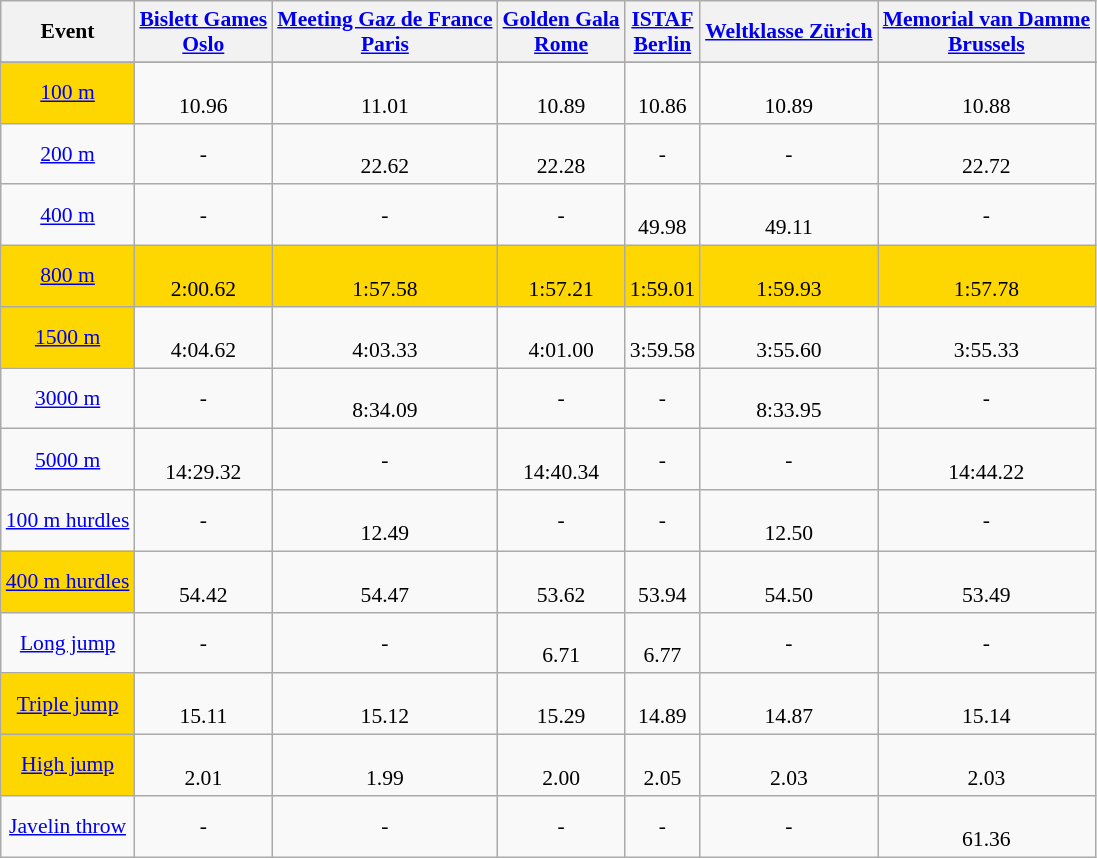<table class="wikitable" style="text-align:center; font-size:90%">
<tr>
<th align="center"><strong>Event</strong></th>
<th align="center"><strong><a href='#'>Bislett Games</a><br><a href='#'>Oslo</a></strong></th>
<th align="center"><strong><a href='#'>Meeting Gaz de France</a><br><a href='#'>Paris</a></strong></th>
<th align="center"><strong><a href='#'>Golden Gala</a><br><a href='#'>Rome</a></strong></th>
<th align="center"><strong><a href='#'>ISTAF</a><br><a href='#'>Berlin</a></strong></th>
<th align="center"><strong><a href='#'>Weltklasse Zürich</a></strong></th>
<th align="center"><strong><a href='#'>Memorial van Damme</a><br><a href='#'>Brussels</a></strong></th>
</tr>
<tr>
</tr>
<tr>
<td bgcolor="gold"><a href='#'>100 m</a></td>
<td><br> 10.96</td>
<td><br> 11.01</td>
<td><br> 10.89</td>
<td><br> 10.86</td>
<td><br> 10.89</td>
<td><br> 10.88</td>
</tr>
<tr>
<td><a href='#'>200 m</a></td>
<td> - </td>
<td><br> 22.62</td>
<td><br> 22.28</td>
<td> - </td>
<td> - </td>
<td><br> 22.72</td>
</tr>
<tr>
<td><a href='#'>400 m</a></td>
<td> - </td>
<td> - </td>
<td> - </td>
<td><br> 49.98</td>
<td><br> 49.11</td>
<td> - </td>
</tr>
<tr>
<td bgcolor="gold"><a href='#'>800 m</a></td>
<td bgcolor="gold"><br> 2:00.62</td>
<td bgcolor="gold"><br> 1:57.58</td>
<td bgcolor="gold"><br> 1:57.21</td>
<td bgcolor="gold"><br> 1:59.01</td>
<td bgcolor="gold"><br> 1:59.93</td>
<td bgcolor="gold"><br> 1:57.78</td>
</tr>
<tr>
<td bgcolor="gold"><a href='#'>1500 m</a></td>
<td><br> 4:04.62</td>
<td><br> 4:03.33</td>
<td><br> 4:01.00</td>
<td><br> 3:59.58</td>
<td><br> 3:55.60</td>
<td><br> 3:55.33</td>
</tr>
<tr>
<td><a href='#'>3000 m</a></td>
<td> - </td>
<td><br> 8:34.09</td>
<td> - </td>
<td> - </td>
<td><br> 8:33.95</td>
<td> - </td>
</tr>
<tr>
<td><a href='#'>5000 m</a></td>
<td><br> 14:29.32</td>
<td> - </td>
<td><br> 14:40.34</td>
<td> - </td>
<td> - </td>
<td><br> 14:44.22</td>
</tr>
<tr>
<td><a href='#'>100 m hurdles</a></td>
<td> - </td>
<td><br> 12.49</td>
<td> - </td>
<td> - </td>
<td><br> 12.50</td>
<td> - </td>
</tr>
<tr>
<td bgcolor="gold"><a href='#'>400 m hurdles</a></td>
<td><br> 54.42</td>
<td><br> 54.47</td>
<td><br> 53.62</td>
<td><br> 53.94</td>
<td><br> 54.50</td>
<td><br> 53.49</td>
</tr>
<tr>
<td><a href='#'>Long jump</a></td>
<td> - </td>
<td> - </td>
<td><br> 6.71</td>
<td><br> 6.77</td>
<td> - </td>
<td> - </td>
</tr>
<tr>
<td bgcolor="gold"><a href='#'>Triple jump</a></td>
<td><br> 15.11</td>
<td><br> 15.12</td>
<td><br> 15.29</td>
<td><br> 14.89</td>
<td><br> 14.87</td>
<td><br> 15.14</td>
</tr>
<tr>
<td bgcolor="gold"><a href='#'>High jump</a></td>
<td><br> 2.01</td>
<td><br> 1.99</td>
<td><br> 2.00</td>
<td><br> 2.05</td>
<td><br> 2.03</td>
<td><br> 2.03</td>
</tr>
<tr>
<td><a href='#'>Javelin throw</a></td>
<td> - </td>
<td> - </td>
<td> - </td>
<td> - </td>
<td> - </td>
<td><br> 61.36</td>
</tr>
</table>
